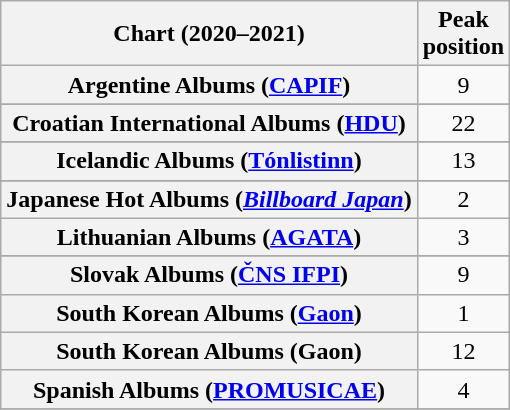<table class="wikitable sortable plainrowheaders" style="text-align:center">
<tr>
<th scope="col">Chart (2020–2021)</th>
<th scope="col">Peak<br>position</th>
</tr>
<tr>
<th scope="row">Argentine Albums (<a href='#'>CAPIF</a>)</th>
<td>9</td>
</tr>
<tr>
</tr>
<tr>
</tr>
<tr>
</tr>
<tr>
</tr>
<tr>
</tr>
<tr>
<th scope="row">Croatian International Albums (<a href='#'>HDU</a>)</th>
<td>22</td>
</tr>
<tr>
</tr>
<tr>
</tr>
<tr>
</tr>
<tr>
</tr>
<tr>
</tr>
<tr>
</tr>
<tr>
</tr>
<tr>
<th scope="row">Icelandic Albums (<a href='#'>Tónlistinn</a>)</th>
<td>13</td>
</tr>
<tr>
</tr>
<tr>
</tr>
<tr>
</tr>
<tr>
</tr>
<tr>
<th scope="row">Japanese Hot Albums (<em><a href='#'>Billboard Japan</a></em>)</th>
<td>2</td>
</tr>
<tr>
<th scope="row">Lithuanian Albums (<a href='#'>AGATA</a>)</th>
<td>3</td>
</tr>
<tr>
</tr>
<tr>
</tr>
<tr>
</tr>
<tr>
</tr>
<tr>
</tr>
<tr>
<th scope="row">Slovak Albums (<a href='#'>ČNS IFPI</a>)</th>
<td>9</td>
</tr>
<tr>
<th scope="row">South Korean Albums (<a href='#'>Gaon</a>)</th>
<td>1</td>
</tr>
<tr>
<th scope="row">South Korean Albums (Gaon)<br></th>
<td>12</td>
</tr>
<tr>
<th scope="row">Spanish Albums (<a href='#'>PROMUSICAE</a>)</th>
<td>4</td>
</tr>
<tr>
</tr>
<tr>
</tr>
<tr>
</tr>
<tr>
</tr>
<tr>
</tr>
</table>
